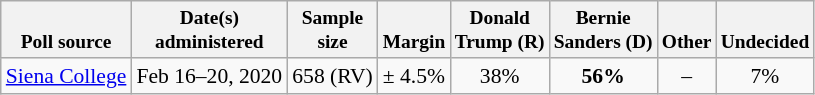<table class="wikitable" style="font-size:90%;text-align:center;">
<tr valign=bottom style="font-size:90%;">
<th>Poll source</th>
<th>Date(s)<br>administered</th>
<th>Sample<br>size</th>
<th>Margin<br></th>
<th>Donald<br>Trump (R)</th>
<th>Bernie<br>Sanders (D)</th>
<th>Other</th>
<th>Undecided</th>
</tr>
<tr>
<td style="text-align:left;"><a href='#'>Siena College</a></td>
<td>Feb 16–20, 2020</td>
<td>658 (RV)</td>
<td>± 4.5%</td>
<td>38%</td>
<td><strong>56%</strong></td>
<td>–</td>
<td>7%</td>
</tr>
</table>
